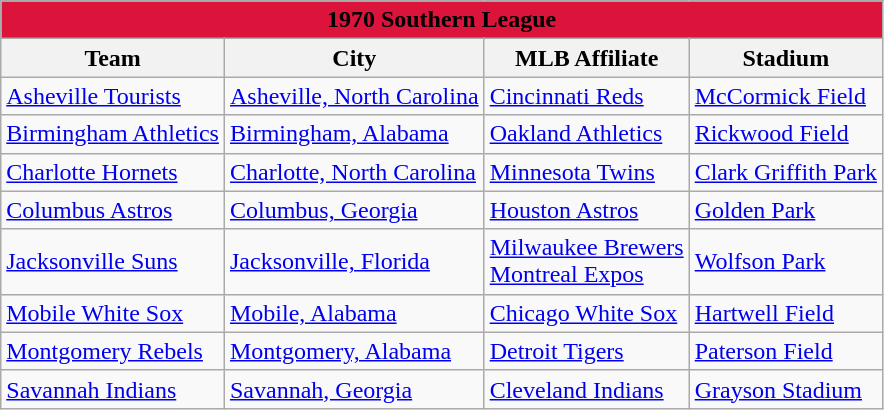<table class="wikitable" style="width:auto">
<tr>
<td bgcolor="#DC143C" align="center" colspan="7"><strong><span>1970 Southern League</span></strong></td>
</tr>
<tr>
<th>Team</th>
<th>City</th>
<th>MLB Affiliate</th>
<th>Stadium</th>
</tr>
<tr>
<td><a href='#'>Asheville Tourists</a></td>
<td><a href='#'>Asheville, North Carolina</a></td>
<td><a href='#'>Cincinnati Reds</a></td>
<td><a href='#'>McCormick Field</a></td>
</tr>
<tr>
<td><a href='#'>Birmingham Athletics</a></td>
<td><a href='#'>Birmingham, Alabama</a></td>
<td><a href='#'>Oakland Athletics</a></td>
<td><a href='#'>Rickwood Field</a></td>
</tr>
<tr>
<td><a href='#'>Charlotte Hornets</a></td>
<td><a href='#'>Charlotte, North Carolina</a></td>
<td><a href='#'>Minnesota Twins</a></td>
<td><a href='#'>Clark Griffith Park</a></td>
</tr>
<tr>
<td><a href='#'>Columbus Astros</a></td>
<td><a href='#'>Columbus, Georgia</a></td>
<td><a href='#'>Houston Astros</a></td>
<td><a href='#'>Golden Park</a></td>
</tr>
<tr>
<td><a href='#'>Jacksonville Suns</a></td>
<td><a href='#'>Jacksonville, Florida</a></td>
<td><a href='#'>Milwaukee Brewers</a> <br> <a href='#'>Montreal Expos</a></td>
<td><a href='#'>Wolfson Park</a></td>
</tr>
<tr>
<td><a href='#'>Mobile White Sox</a></td>
<td><a href='#'>Mobile, Alabama</a></td>
<td><a href='#'>Chicago White Sox</a></td>
<td><a href='#'>Hartwell Field</a></td>
</tr>
<tr>
<td><a href='#'>Montgomery Rebels</a></td>
<td><a href='#'>Montgomery, Alabama</a></td>
<td><a href='#'>Detroit Tigers</a></td>
<td><a href='#'>Paterson Field</a></td>
</tr>
<tr>
<td><a href='#'>Savannah Indians</a></td>
<td><a href='#'>Savannah, Georgia</a></td>
<td><a href='#'>Cleveland Indians</a></td>
<td><a href='#'>Grayson Stadium</a></td>
</tr>
</table>
